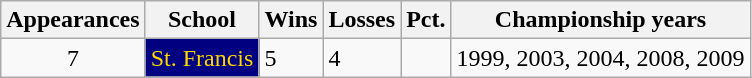<table class = "wikitable sortable">
<tr>
<th>Appearances</th>
<th>School</th>
<th>Wins</th>
<th>Losses</th>
<th>Pct.</th>
<th>Championship years</th>
</tr>
<tr>
<td align=center>7</td>
<td !align=center style="background:navy;color:gold">St. Francis</td>
<td>5</td>
<td>4</td>
<td></td>
<td>1999, 2003, 2004, 2008, 2009</td>
</tr>
</table>
